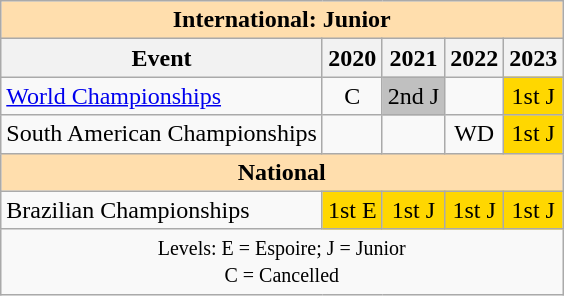<table class="wikitable" style="text-align:center">
<tr>
<th colspan="5" align="center" style="background-color: #ffdead; ">International: Junior</th>
</tr>
<tr>
<th>Event</th>
<th>2020</th>
<th>2021</th>
<th>2022</th>
<th>2023</th>
</tr>
<tr>
<td align=left><a href='#'>World Championships</a></td>
<td>C</td>
<td bgcolor=silver>2nd J</td>
<td></td>
<td bgcolor=gold>1st J</td>
</tr>
<tr>
<td align=left>South American Championships</td>
<td></td>
<td></td>
<td>WD</td>
<td bgcolor=gold>1st J</td>
</tr>
<tr>
<th colspan="5" align="center" style="background-color: #ffdead; ">National</th>
</tr>
<tr>
<td align="left">Brazilian Championships</td>
<td bgcolor=gold>1st E</td>
<td bgcolor=gold>1st J</td>
<td bgcolor=gold>1st J</td>
<td bgcolor=gold>1st J</td>
</tr>
<tr>
<td colspan="5" align="center"><small> Levels: E = Espoire; J = Junior<br>C = Cancelled</small></td>
</tr>
</table>
